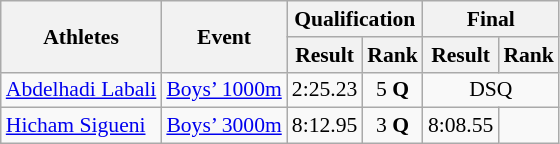<table class="wikitable" border="1" style="font-size:90%">
<tr>
<th rowspan=2>Athletes</th>
<th rowspan=2>Event</th>
<th colspan=2>Qualification</th>
<th colspan=2>Final</th>
</tr>
<tr>
<th>Result</th>
<th>Rank</th>
<th>Result</th>
<th>Rank</th>
</tr>
<tr>
<td><a href='#'>Abdelhadi Labali</a></td>
<td><a href='#'>Boys’ 1000m</a></td>
<td align=center>2:25.23</td>
<td align=center>5 <strong>Q</strong></td>
<td align=center colspan=2>DSQ</td>
</tr>
<tr>
<td><a href='#'>Hicham Sigueni</a></td>
<td><a href='#'>Boys’ 3000m</a></td>
<td align=center>8:12.95</td>
<td align=center>3 <strong>Q</strong></td>
<td align=center>8:08.55</td>
<td align=center></td>
</tr>
</table>
